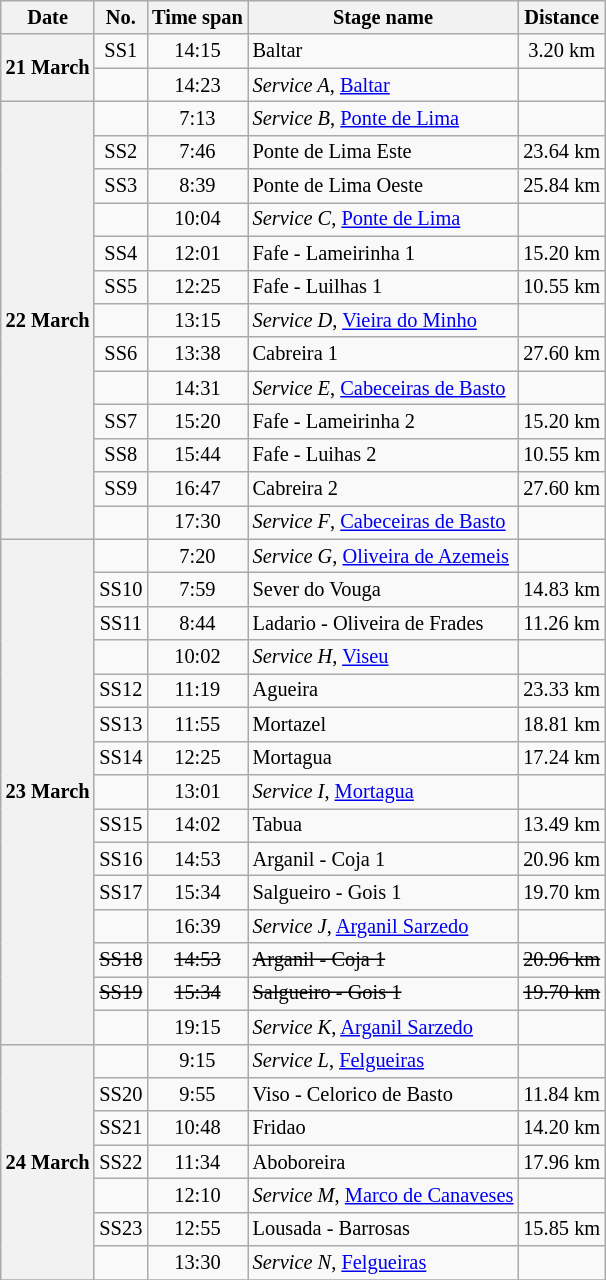<table class="wikitable" style="font-size: 85%;">
<tr>
<th>Date</th>
<th>No.</th>
<th>Time span</th>
<th>Stage name</th>
<th>Distance</th>
</tr>
<tr>
<th rowspan="2">21 March</th>
<td align="center">SS1</td>
<td align="center">14:15</td>
<td>Baltar</td>
<td align="center">3.20 km</td>
</tr>
<tr>
<td align="center"></td>
<td align="center">14:23</td>
<td><em>Service A</em>, <a href='#'>Baltar</a></td>
<td></td>
</tr>
<tr>
<th rowspan="13">22 March</th>
<td align="center"></td>
<td align="center">7:13</td>
<td><em>Service B</em>, <a href='#'>Ponte de Lima</a></td>
<td></td>
</tr>
<tr>
<td align="center">SS2</td>
<td align="center">7:46</td>
<td>Ponte de Lima Este</td>
<td align="center">23.64 km</td>
</tr>
<tr>
<td align="center">SS3</td>
<td align="center">8:39</td>
<td>Ponte de Lima Oeste</td>
<td align="center">25.84 km</td>
</tr>
<tr>
<td align="center"></td>
<td align="center">10:04</td>
<td><em>Service C</em>, <a href='#'>Ponte de Lima</a></td>
<td></td>
</tr>
<tr>
<td align="center">SS4</td>
<td align="center">12:01</td>
<td>Fafe - Lameirinha 1</td>
<td align="center">15.20 km</td>
</tr>
<tr>
<td align="center">SS5</td>
<td align="center">12:25</td>
<td>Fafe - Luilhas 1</td>
<td align="center">10.55 km</td>
</tr>
<tr>
<td align="center"></td>
<td align="center">13:15</td>
<td><em>Service D</em>, <a href='#'>Vieira do Minho</a></td>
<td></td>
</tr>
<tr>
<td align="center">SS6</td>
<td align="center">13:38</td>
<td>Cabreira 1</td>
<td align="center">27.60 km</td>
</tr>
<tr>
<td align="center"></td>
<td align="center">14:31</td>
<td><em>Service E</em>, <a href='#'>Cabeceiras de Basto</a></td>
<td></td>
</tr>
<tr>
<td align="center">SS7</td>
<td align="center">15:20</td>
<td>Fafe - Lameirinha 2</td>
<td align="center">15.20 km</td>
</tr>
<tr>
<td align="center">SS8</td>
<td align="center">15:44</td>
<td>Fafe - Luihas 2</td>
<td align="center">10.55 km</td>
</tr>
<tr>
<td align="center">SS9</td>
<td align="center">16:47</td>
<td>Cabreira 2</td>
<td align="center">27.60 km</td>
</tr>
<tr>
<td align="center"></td>
<td align="center">17:30</td>
<td><em>Service F</em>, <a href='#'>Cabeceiras de Basto</a></td>
<td></td>
</tr>
<tr>
<th rowspan="15">23 March</th>
<td align="center"></td>
<td align="center">7:20</td>
<td><em>Service G</em>, <a href='#'>Oliveira de Azemeis</a></td>
<td></td>
</tr>
<tr>
<td align="center">SS10</td>
<td align="center">7:59</td>
<td>Sever do Vouga</td>
<td align="center">14.83 km</td>
</tr>
<tr>
<td align="center">SS11</td>
<td align="center">8:44</td>
<td>Ladario - Oliveira de Frades</td>
<td align="center">11.26 km</td>
</tr>
<tr>
<td align="center"></td>
<td align="center">10:02</td>
<td><em>Service H</em>, <a href='#'>Viseu</a></td>
<td></td>
</tr>
<tr>
<td align="center">SS12</td>
<td align="center">11:19</td>
<td>Agueira</td>
<td align="center">23.33 km</td>
</tr>
<tr>
<td align="center">SS13</td>
<td align="center">11:55</td>
<td>Mortazel</td>
<td align="center">18.81 km</td>
</tr>
<tr>
<td align="center">SS14</td>
<td align="center">12:25</td>
<td>Mortagua</td>
<td align="center">17.24 km</td>
</tr>
<tr>
<td align="center"></td>
<td align="center">13:01</td>
<td><em>Service I</em>, <a href='#'>Mortagua</a></td>
<td></td>
</tr>
<tr>
<td align="center">SS15</td>
<td align="center">14:02</td>
<td>Tabua</td>
<td align="center">13.49 km</td>
</tr>
<tr>
<td align="center">SS16</td>
<td align="center">14:53</td>
<td>Arganil - Coja 1</td>
<td align="center">20.96 km</td>
</tr>
<tr>
<td align="center">SS17</td>
<td align="center">15:34</td>
<td>Salgueiro - Gois 1</td>
<td align="center">19.70 km</td>
</tr>
<tr>
<td align="center"></td>
<td align="center">16:39</td>
<td><em>Service J</em>, <a href='#'>Arganil Sarzedo</a></td>
<td></td>
</tr>
<tr>
<td align="center"><s>SS18</s></td>
<td align="center"><s>14:53</s></td>
<td><s>Arganil - Coja 1</s></td>
<td align="center"><s>20.96 km</s></td>
</tr>
<tr>
<td align="center"><s>SS19</s></td>
<td align="center"><s>15:34</s></td>
<td><s>Salgueiro - Gois 1</s></td>
<td align="center"><s>19.70 km</s></td>
</tr>
<tr>
<td align="center"></td>
<td align="center">19:15</td>
<td><em>Service K</em>, <a href='#'>Arganil Sarzedo</a></td>
<td></td>
</tr>
<tr>
<th rowspan="7">24 March</th>
<td align="center"></td>
<td align="center">9:15</td>
<td><em>Service L</em>, <a href='#'>Felgueiras</a></td>
<td></td>
</tr>
<tr>
<td align="center">SS20</td>
<td align="center">9:55</td>
<td>Viso - Celorico de Basto</td>
<td align="center">11.84 km</td>
</tr>
<tr>
<td align="center">SS21</td>
<td align="center">10:48</td>
<td>Fridao</td>
<td align="center">14.20 km</td>
</tr>
<tr>
<td align="center">SS22</td>
<td align="center">11:34</td>
<td>Aboboreira</td>
<td align="center">17.96 km</td>
</tr>
<tr>
<td align="center"></td>
<td align="center">12:10</td>
<td><em>Service M</em>, <a href='#'>Marco de Canaveses</a></td>
<td></td>
</tr>
<tr>
<td align="center">SS23</td>
<td align="center">12:55</td>
<td>Lousada - Barrosas</td>
<td align="center">15.85 km</td>
</tr>
<tr>
<td align="center"></td>
<td align="center">13:30</td>
<td><em>Service N</em>, <a href='#'>Felgueiras</a></td>
<td></td>
</tr>
<tr>
</tr>
</table>
